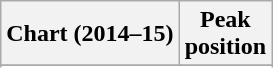<table class="wikitable sortable plainrowheaders">
<tr>
<th>Chart (2014–15)</th>
<th>Peak<br>position</th>
</tr>
<tr>
</tr>
<tr>
</tr>
<tr>
</tr>
<tr>
</tr>
<tr>
</tr>
</table>
